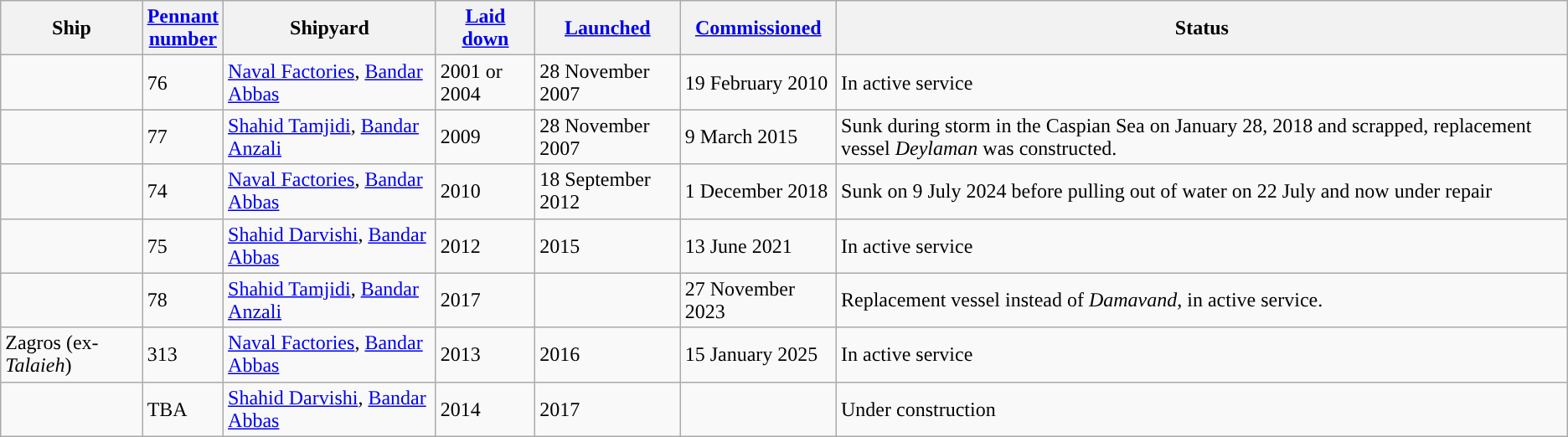<table class="wikitable">
<tr>
<th>Ship</th>
<th><a href='#'>Pennant<br>number</a></th>
<th>Shipyard</th>
<th><a href='#'>Laid down</a></th>
<th><a href='#'>Launched</a></th>
<th><a href='#'>Commissioned</a></th>
<th>Status</th>
</tr>
<tr>
<td style="text-align:left"></td>
<td>76</td>
<td><a href='#'>Naval Factories</a>, <a href='#'>Bandar Abbas</a></td>
<td>2001 or 2004</td>
<td>28 November 2007</td>
<td>19 February 2010</td>
<td>In active service</td>
</tr>
<tr>
<td style="text-align:left"></td>
<td>77</td>
<td><a href='#'>Shahid Tamjidi</a>, <a href='#'>Bandar Anzali</a></td>
<td>2009</td>
<td>28 November 2007</td>
<td>9 March 2015</td>
<td>Sunk during storm in the Caspian Sea on January 28, 2018 and scrapped, replacement vessel <em>Deylaman</em> was constructed.</td>
</tr>
<tr>
<td style="text-align:left"></td>
<td>74</td>
<td><a href='#'>Naval Factories</a>, <a href='#'>Bandar Abbas</a></td>
<td>2010</td>
<td>18 September 2012</td>
<td>1 December 2018</td>
<td>Sunk on 9 July 2024 before pulling out of water on 22 July and now under repair</td>
</tr>
<tr>
<td style="text-align:left"></td>
<td>75</td>
<td><a href='#'>Shahid Darvishi</a>, <a href='#'>Bandar Abbas</a></td>
<td>2012</td>
<td>2015</td>
<td>13 June 2021</td>
<td>In active service</td>
</tr>
<tr>
<td style="text-align:left"></td>
<td>78</td>
<td><a href='#'>Shahid Tamjidi</a>, <a href='#'>Bandar Anzali</a></td>
<td>2017</td>
<td></td>
<td>27 November 2023</td>
<td>Replacement vessel instead of <em>Damavand</em>, in active service.</td>
</tr>
<tr>
<td style="text-align:left">Zagros (ex-<em>Talaieh</em>)</td>
<td>313</td>
<td><a href='#'>Naval Factories</a>, <a href='#'>Bandar Abbas</a></td>
<td>2013</td>
<td>2016</td>
<td>15 January 2025</td>
<td>In active service</td>
</tr>
<tr>
<td style="text-align:left"></td>
<td>TBA</td>
<td><a href='#'>Shahid Darvishi</a>, <a href='#'>Bandar Abbas</a></td>
<td>2014</td>
<td>2017</td>
<td></td>
<td>Under construction</td>
</tr>
</table>
